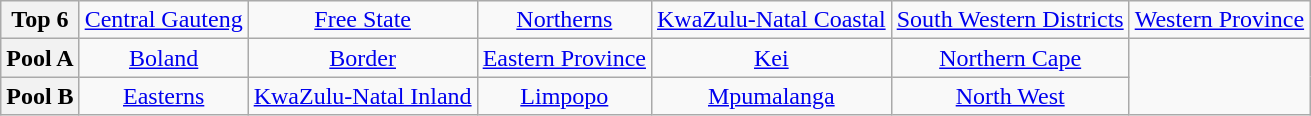<table class="wikitable" style="text-align: center" style="font-size: 95%; border: 1px #aaaaaa solid; border-collapse: collapse; clear:center;">
<tr>
<th>Top 6</th>
<td><a href='#'>Central Gauteng</a></td>
<td><a href='#'>Free State</a></td>
<td><a href='#'>Northerns</a></td>
<td><a href='#'>KwaZulu-Natal Coastal</a></td>
<td><a href='#'>South Western Districts</a></td>
<td><a href='#'>Western Province</a></td>
</tr>
<tr>
<th>Pool A</th>
<td><a href='#'>Boland</a></td>
<td><a href='#'>Border</a></td>
<td><a href='#'>Eastern Province</a></td>
<td><a href='#'>Kei</a></td>
<td><a href='#'>Northern Cape</a></td>
</tr>
<tr>
<th>Pool B</th>
<td><a href='#'>Easterns</a></td>
<td><a href='#'>KwaZulu-Natal Inland</a></td>
<td><a href='#'>Limpopo</a></td>
<td><a href='#'>Mpumalanga</a></td>
<td><a href='#'>North West</a></td>
</tr>
</table>
